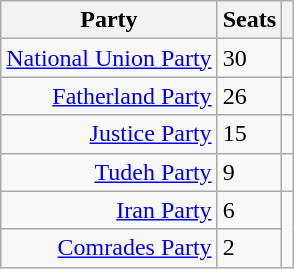<table class=wikitable>
<tr>
<th>Party</th>
<th>Seats</th>
<th></th>
</tr>
<tr>
<td><a href='#'>National Union Party</a></td>
<td>30</td>
<td></td>
</tr>
<tr>
<td style=text-align:right><a href='#'>Fatherland Party</a></td>
<td>26</td>
<td></td>
</tr>
<tr>
<td style=text-align:right><a href='#'>Justice Party</a></td>
<td>15</td>
<td></td>
</tr>
<tr>
<td style=text-align:right><a href='#'>Tudeh Party</a></td>
<td>9</td>
<td></td>
</tr>
<tr>
<td style=text-align:right><a href='#'>Iran Party</a></td>
<td>6</td>
<td rowspan=2></td>
</tr>
<tr>
<td style=text-align:right><a href='#'>Comrades Party</a></td>
<td>2</td>
</tr>
</table>
